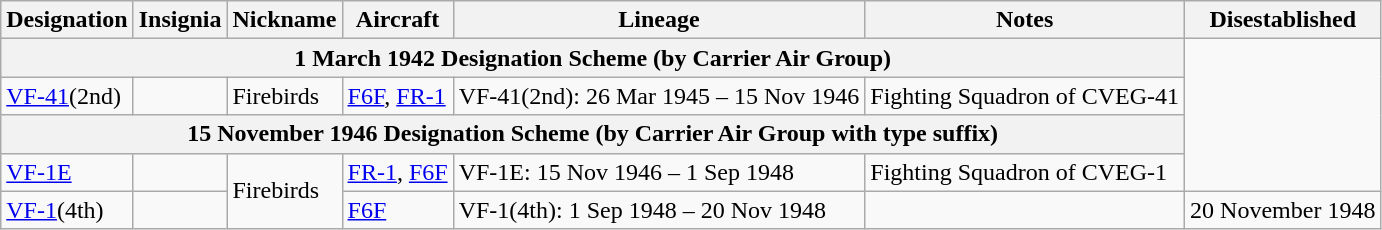<table class="wikitable">
<tr>
<th>Designation</th>
<th>Insignia</th>
<th>Nickname</th>
<th>Aircraft</th>
<th>Lineage</th>
<th>Notes</th>
<th>Disestablished</th>
</tr>
<tr>
<th colspan=6>1 March 1942 Designation Scheme (by Carrier Air Group)</th>
</tr>
<tr>
<td><a href='#'>VF-41</a>(2nd)</td>
<td></td>
<td>Firebirds</td>
<td><a href='#'>F6F</a>, <a href='#'>FR-1</a></td>
<td style="white-space: nowrap;">VF-41(2nd): 26 Mar 1945 – 15 Nov 1946</td>
<td>Fighting Squadron of CVEG-41</td>
</tr>
<tr>
<th colspan=6>15 November 1946 Designation Scheme (by Carrier Air Group with type suffix)</th>
</tr>
<tr>
<td><a href='#'>VF-1E</a></td>
<td></td>
<td rowspan="2">Firebirds</td>
<td><a href='#'>FR-1</a>, <a href='#'>F6F</a></td>
<td>VF-1E: 15 Nov 1946 – 1 Sep 1948</td>
<td>Fighting Squadron of CVEG-1</td>
</tr>
<tr>
<td><a href='#'>VF-1</a>(4th)</td>
<td></td>
<td><a href='#'>F6F</a></td>
<td>VF-1(4th): 1 Sep 1948 – 20 Nov 1948</td>
<td></td>
<td>20 November 1948</td>
</tr>
</table>
